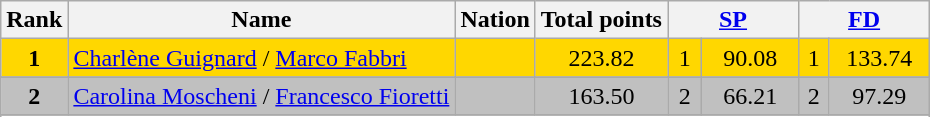<table class="wikitable sortable">
<tr>
<th>Rank</th>
<th>Name</th>
<th>Nation</th>
<th>Total points</th>
<th colspan="2" width="80px"><a href='#'>SP</a></th>
<th colspan="2" width="80px"><a href='#'>FD</a></th>
</tr>
<tr bgcolor="gold">
<td align="center"><strong>1</strong></td>
<td><a href='#'>Charlène Guignard</a> / <a href='#'>Marco Fabbri</a></td>
<td></td>
<td align="center">223.82</td>
<td align="center">1</td>
<td align="center">90.08</td>
<td align="center">1</td>
<td align="center">133.74</td>
</tr>
<tr>
</tr>
<tr bgcolor="silver">
<td align="center"><strong>2</strong></td>
<td><a href='#'>Carolina Moscheni</a> / <a href='#'>Francesco Fioretti</a></td>
<td></td>
<td align="center">163.50</td>
<td align="center">2</td>
<td align="center">66.21</td>
<td align="center">2</td>
<td align="center">97.29</td>
</tr>
<tr>
</tr>
<tr>
</tr>
</table>
